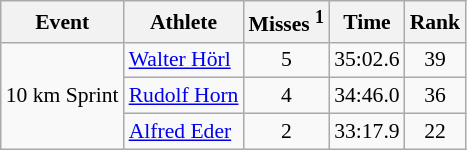<table class="wikitable" style="font-size:90%">
<tr>
<th>Event</th>
<th>Athlete</th>
<th>Misses <sup>1</sup></th>
<th>Time</th>
<th>Rank</th>
</tr>
<tr>
<td rowspan="3">10 km Sprint</td>
<td><a href='#'>Walter Hörl</a></td>
<td align="center">5</td>
<td align="center">35:02.6</td>
<td align="center">39</td>
</tr>
<tr>
<td><a href='#'>Rudolf Horn</a></td>
<td align="center">4</td>
<td align="center">34:46.0</td>
<td align="center">36</td>
</tr>
<tr>
<td><a href='#'>Alfred Eder</a></td>
<td align="center">2</td>
<td align="center">33:17.9</td>
<td align="center">22</td>
</tr>
</table>
